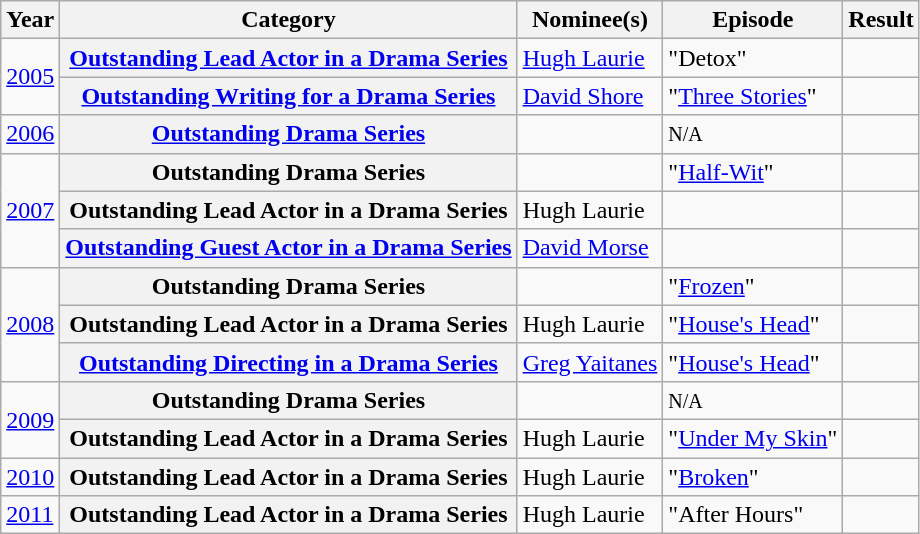<table class="wikitable plainrowheaders">
<tr>
<th scope="col">Year</th>
<th scope="col">Category</th>
<th scope="col">Nominee(s)</th>
<th scope="col">Episode</th>
<th scope="col">Result</th>
</tr>
<tr>
<td rowspan="2"><a href='#'>2005</a></td>
<th scope="row"><a href='#'>Outstanding Lead Actor in a Drama Series</a></th>
<td><a href='#'>Hugh Laurie</a></td>
<td>"Detox"</td>
<td></td>
</tr>
<tr>
<th scope="row"><a href='#'>Outstanding Writing for a Drama Series</a></th>
<td><a href='#'>David Shore</a></td>
<td>"<a href='#'>Three Stories</a>"</td>
<td></td>
</tr>
<tr>
<td><a href='#'>2006</a></td>
<th scope="row"><a href='#'>Outstanding Drama Series</a></th>
<td></td>
<td><div><small>N/A</small></div></td>
<td></td>
</tr>
<tr>
<td rowspan="3"><a href='#'>2007</a></td>
<th scope="row">Outstanding Drama Series</th>
<td></td>
<td>"<a href='#'>Half-Wit</a>"</td>
<td></td>
</tr>
<tr>
<th scope="row">Outstanding Lead Actor in a Drama Series</th>
<td>Hugh Laurie</td>
<td></td>
<td></td>
</tr>
<tr>
<th scope="row"><a href='#'>Outstanding Guest Actor in a Drama Series</a></th>
<td><a href='#'>David Morse</a></td>
<td></td>
<td></td>
</tr>
<tr>
<td rowspan="3"><a href='#'>2008</a></td>
<th scope="row">Outstanding Drama Series</th>
<td></td>
<td>"<a href='#'>Frozen</a>"</td>
<td></td>
</tr>
<tr>
<th scope="row">Outstanding Lead Actor in a Drama Series</th>
<td>Hugh Laurie</td>
<td>"<a href='#'>House's Head</a>"</td>
<td></td>
</tr>
<tr>
<th scope="row"><a href='#'>Outstanding Directing in a Drama Series</a></th>
<td><a href='#'>Greg Yaitanes</a></td>
<td>"<a href='#'>House's Head</a>"</td>
<td></td>
</tr>
<tr>
<td rowspan="2"><a href='#'>2009</a></td>
<th scope="row">Outstanding Drama Series</th>
<td></td>
<td><div><small>N/A</small></div></td>
<td></td>
</tr>
<tr>
<th scope="row">Outstanding Lead Actor in a Drama Series</th>
<td>Hugh Laurie</td>
<td>"<a href='#'>Under My Skin</a>"</td>
<td></td>
</tr>
<tr>
<td><a href='#'>2010</a></td>
<th scope="row">Outstanding Lead Actor in a Drama Series</th>
<td>Hugh Laurie</td>
<td>"<a href='#'>Broken</a>"</td>
<td></td>
</tr>
<tr>
<td><a href='#'>2011</a></td>
<th scope="row">Outstanding Lead Actor in a Drama Series</th>
<td>Hugh Laurie</td>
<td>"After Hours"</td>
<td></td>
</tr>
</table>
